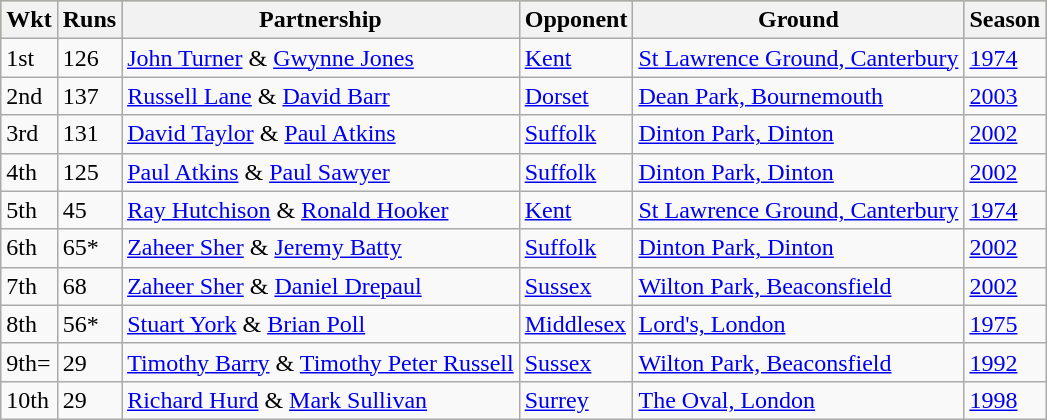<table class="wikitable">
<tr style="background:#bdb76b;">
<th>Wkt</th>
<th>Runs</th>
<th>Partnership</th>
<th>Opponent</th>
<th>Ground</th>
<th>Season</th>
</tr>
<tr>
<td>1st</td>
<td>126</td>
<td><a href='#'>John Turner</a> & <a href='#'>Gwynne Jones</a></td>
<td><a href='#'>Kent</a></td>
<td><a href='#'>St Lawrence Ground, Canterbury</a></td>
<td><a href='#'>1974</a></td>
</tr>
<tr>
<td>2nd</td>
<td>137</td>
<td><a href='#'>Russell Lane</a> & <a href='#'>David Barr</a></td>
<td><a href='#'>Dorset</a></td>
<td><a href='#'>Dean Park, Bournemouth</a></td>
<td><a href='#'>2003</a></td>
</tr>
<tr>
<td>3rd</td>
<td>131</td>
<td><a href='#'>David Taylor</a> & <a href='#'>Paul Atkins</a></td>
<td><a href='#'>Suffolk</a></td>
<td><a href='#'>Dinton Park, Dinton</a></td>
<td><a href='#'>2002</a></td>
</tr>
<tr>
<td>4th</td>
<td>125</td>
<td><a href='#'>Paul Atkins</a> & <a href='#'>Paul Sawyer</a></td>
<td><a href='#'>Suffolk</a></td>
<td><a href='#'>Dinton Park, Dinton</a></td>
<td><a href='#'>2002</a></td>
</tr>
<tr>
<td>5th</td>
<td>45</td>
<td><a href='#'>Ray Hutchison</a> & <a href='#'>Ronald Hooker</a></td>
<td><a href='#'>Kent</a></td>
<td><a href='#'>St Lawrence Ground, Canterbury</a></td>
<td><a href='#'>1974</a></td>
</tr>
<tr>
<td>6th</td>
<td>65*</td>
<td><a href='#'>Zaheer Sher</a> & <a href='#'>Jeremy Batty</a></td>
<td><a href='#'>Suffolk</a></td>
<td><a href='#'>Dinton Park, Dinton</a></td>
<td><a href='#'>2002</a></td>
</tr>
<tr>
<td>7th</td>
<td>68</td>
<td><a href='#'>Zaheer Sher</a> & <a href='#'>Daniel Drepaul</a></td>
<td><a href='#'>Sussex</a></td>
<td><a href='#'>Wilton Park, Beaconsfield</a></td>
<td><a href='#'>2002</a></td>
</tr>
<tr>
<td>8th</td>
<td>56*</td>
<td><a href='#'>Stuart York</a> & <a href='#'>Brian Poll</a></td>
<td><a href='#'>Middlesex</a></td>
<td><a href='#'>Lord's, London</a></td>
<td><a href='#'>1975</a></td>
</tr>
<tr>
<td>9th=</td>
<td>29</td>
<td><a href='#'>Timothy Barry</a> & <a href='#'>Timothy Peter Russell</a></td>
<td><a href='#'>Sussex</a></td>
<td><a href='#'>Wilton Park, Beaconsfield</a></td>
<td><a href='#'>1992</a></td>
</tr>
<tr>
<td>10th</td>
<td>29</td>
<td><a href='#'>Richard Hurd</a> & <a href='#'>Mark Sullivan</a></td>
<td><a href='#'>Surrey</a></td>
<td><a href='#'>The Oval, London</a></td>
<td><a href='#'>1998</a></td>
</tr>
</table>
